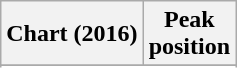<table class="wikitable sortable plainrowheaders" style="text-align:center">
<tr>
<th scope="col">Chart (2016)</th>
<th scope="col">Peak<br>position</th>
</tr>
<tr>
</tr>
<tr>
</tr>
<tr>
</tr>
<tr>
</tr>
<tr>
</tr>
</table>
